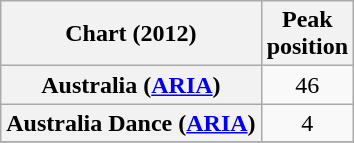<table class="wikitable sortable plainrowheaders" style="text-align:center;">
<tr>
<th scope="col">Chart (2012)</th>
<th scope="col">Peak<br>position</th>
</tr>
<tr>
<th scope="row">Australia (<a href='#'>ARIA</a>)</th>
<td>46</td>
</tr>
<tr>
<th scope="row">Australia Dance (<a href='#'>ARIA</a>)</th>
<td>4</td>
</tr>
<tr>
</tr>
</table>
